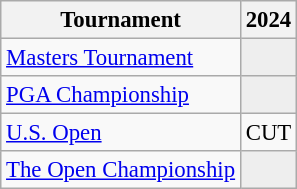<table class="wikitable" style="font-size:95%;text-align:center;">
<tr>
<th>Tournament</th>
<th>2024</th>
</tr>
<tr>
<td align=left><a href='#'>Masters Tournament</a></td>
<td style="background:#eeeeee;"></td>
</tr>
<tr>
<td align=left><a href='#'>PGA Championship</a></td>
<td style="background:#eeeeee;"></td>
</tr>
<tr>
<td align=left><a href='#'>U.S. Open</a></td>
<td>CUT</td>
</tr>
<tr>
<td align=left><a href='#'>The Open Championship</a></td>
<td style="background:#eeeeee;"></td>
</tr>
</table>
